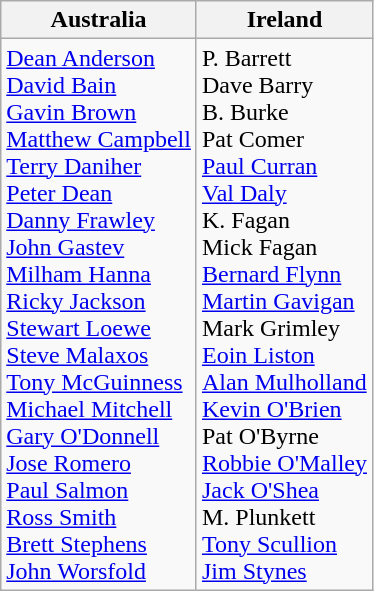<table class="wikitable">
<tr>
<th>Australia</th>
<th>Ireland</th>
</tr>
<tr>
<td><a href='#'>Dean Anderson</a><br><a href='#'>David Bain</a><br><a href='#'>Gavin Brown</a><br><a href='#'>Matthew Campbell</a><br><a href='#'>Terry Daniher</a><br><a href='#'>Peter Dean</a><br><a href='#'>Danny Frawley</a><br><a href='#'>John Gastev</a><br><a href='#'>Milham Hanna</a><br><a href='#'>Ricky Jackson</a><br><a href='#'>Stewart Loewe</a><br><a href='#'>Steve Malaxos</a><br><a href='#'>Tony McGuinness</a><br><a href='#'>Michael Mitchell</a><br><a href='#'>Gary O'Donnell</a><br><a href='#'>Jose Romero</a><br><a href='#'>Paul Salmon</a><br><a href='#'>Ross Smith</a><br><a href='#'>Brett Stephens</a><br><a href='#'>John Worsfold</a></td>
<td>P. Barrett<br>Dave Barry<br>B. Burke<br>Pat Comer<br><a href='#'>Paul Curran</a><br><a href='#'>Val Daly</a><br>K. Fagan<br>Mick Fagan<br><a href='#'>Bernard Flynn</a><br><a href='#'>Martin Gavigan</a><br>Mark Grimley<br><a href='#'>Eoin Liston</a><br><a href='#'>Alan Mulholland</a><br><a href='#'>Kevin O'Brien</a><br>Pat O'Byrne<br><a href='#'>Robbie O'Malley</a><br><a href='#'>Jack O'Shea</a><br>M. Plunkett <br><a href='#'>Tony Scullion</a><br><a href='#'>Jim Stynes</a></td>
</tr>
</table>
